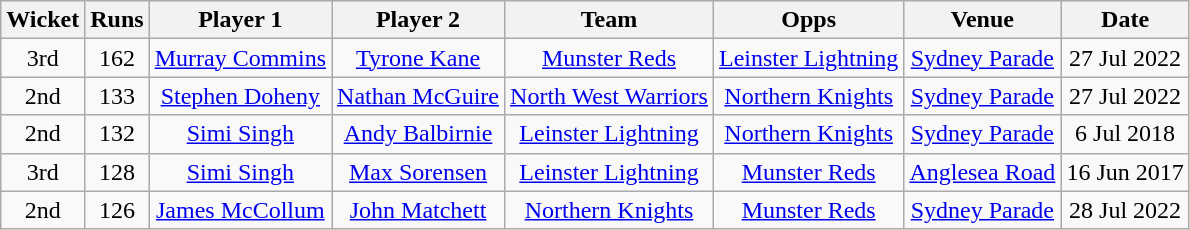<table class="wikitable" style="text-align:center;">
<tr>
<th>Wicket</th>
<th>Runs</th>
<th>Player 1</th>
<th>Player 2</th>
<th>Team</th>
<th>Opps</th>
<th>Venue</th>
<th>Date</th>
</tr>
<tr>
<td>3rd</td>
<td>162</td>
<td><a href='#'>Murray Commins</a></td>
<td><a href='#'>Tyrone Kane</a></td>
<td><a href='#'>Munster Reds</a></td>
<td><a href='#'>Leinster Lightning</a></td>
<td><a href='#'>Sydney Parade</a></td>
<td>27 Jul 2022</td>
</tr>
<tr>
<td>2nd</td>
<td>133</td>
<td><a href='#'>Stephen Doheny</a></td>
<td><a href='#'>Nathan McGuire</a></td>
<td><a href='#'>North West Warriors</a></td>
<td><a href='#'>Northern Knights</a></td>
<td><a href='#'>Sydney Parade</a></td>
<td>27 Jul 2022</td>
</tr>
<tr>
<td>2nd</td>
<td>132</td>
<td><a href='#'>Simi Singh</a></td>
<td><a href='#'>Andy Balbirnie</a></td>
<td><a href='#'>Leinster Lightning</a></td>
<td><a href='#'>Northern Knights</a></td>
<td><a href='#'>Sydney Parade</a></td>
<td>6 Jul 2018</td>
</tr>
<tr>
<td>3rd</td>
<td>128</td>
<td><a href='#'>Simi Singh</a></td>
<td><a href='#'>Max Sorensen</a></td>
<td><a href='#'>Leinster Lightning</a></td>
<td><a href='#'>Munster Reds</a></td>
<td><a href='#'>Anglesea Road</a></td>
<td>16 Jun 2017</td>
</tr>
<tr>
<td>2nd</td>
<td>126</td>
<td><a href='#'>James McCollum</a></td>
<td><a href='#'>John Matchett</a></td>
<td><a href='#'>Northern Knights</a></td>
<td><a href='#'>Munster Reds</a></td>
<td><a href='#'>Sydney Parade</a></td>
<td>28 Jul 2022</td>
</tr>
</table>
